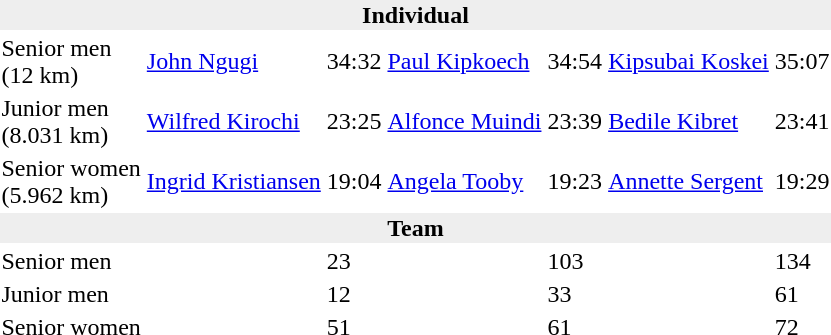<table>
<tr>
<td colspan=7 bgcolor=#eeeeee style=text-align:center;><strong>Individual</strong></td>
</tr>
<tr>
<td>Senior men<br>(12 km)</td>
<td><a href='#'>John Ngugi</a><br></td>
<td>34:32</td>
<td><a href='#'>Paul Kipkoech</a><br></td>
<td>34:54</td>
<td><a href='#'>Kipsubai Koskei</a><br></td>
<td>35:07</td>
</tr>
<tr>
<td>Junior men<br>(8.031 km)</td>
<td><a href='#'>Wilfred Kirochi</a><br></td>
<td>23:25</td>
<td><a href='#'>Alfonce Muindi</a><br></td>
<td>23:39</td>
<td><a href='#'>Bedile Kibret</a><br></td>
<td>23:41</td>
</tr>
<tr>
<td>Senior women<br>(5.962 km)</td>
<td><a href='#'>Ingrid Kristiansen</a><br></td>
<td>19:04</td>
<td><a href='#'>Angela Tooby</a><br></td>
<td>19:23</td>
<td><a href='#'>Annette Sergent</a><br></td>
<td>19:29</td>
</tr>
<tr>
<td colspan=7 bgcolor=#eeeeee style=text-align:center;><strong>Team</strong></td>
</tr>
<tr>
<td>Senior men</td>
<td></td>
<td>23</td>
<td></td>
<td>103</td>
<td></td>
<td>134</td>
</tr>
<tr>
<td>Junior men</td>
<td></td>
<td>12</td>
<td></td>
<td>33</td>
<td></td>
<td>61</td>
</tr>
<tr>
<td>Senior women</td>
<td></td>
<td>51</td>
<td></td>
<td>61</td>
<td></td>
<td>72</td>
</tr>
</table>
